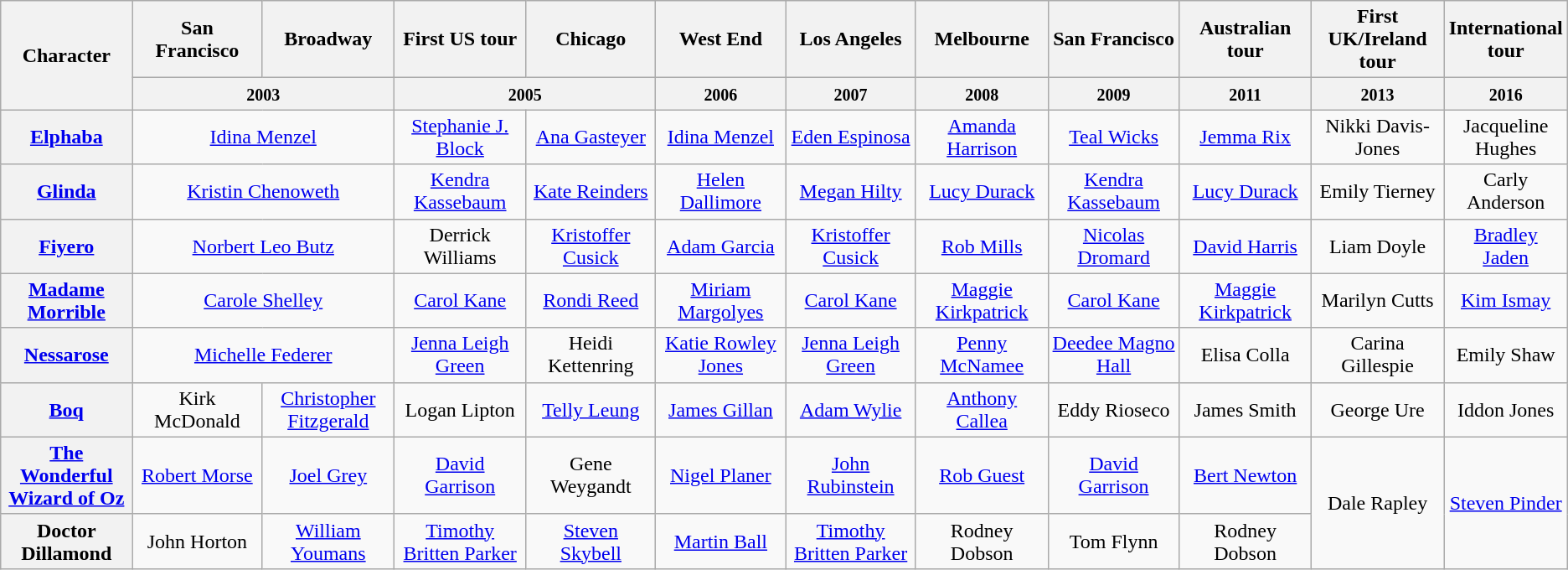<table class="wikitable" style="width:11; text-align:center;">
<tr>
<th rowspan=2 style="width:9%;">Character</th>
<th style="width:9%;">San Francisco</th>
<th style="width:9%;">Broadway</th>
<th style="width:9%;">First US tour</th>
<th style="width:9%;">Chicago</th>
<th style="width:9%;">West End</th>
<th style="width:9%;">Los Angeles</th>
<th style="width:9%;">Melbourne</th>
<th style="width:9%;">San Francisco</th>
<th style="width:9%;">Australian tour</th>
<th style="width:9%;">First UK/Ireland tour</th>
<th style="width:9%;">International tour</th>
</tr>
<tr>
<th colspan=2><small>2003</small></th>
<th colspan=2><small>2005</small></th>
<th><small>2006</small></th>
<th><small>2007</small></th>
<th><small>2008</small></th>
<th><small>2009</small></th>
<th><small>2011</small></th>
<th><small>2013</small></th>
<th><small>2016</small></th>
</tr>
<tr>
<th><a href='#'>Elphaba</a></th>
<td colspan="2" style="text-align:center;"><a href='#'>Idina Menzel</a></td>
<td style="text-align:center;"><a href='#'>Stephanie J. Block</a></td>
<td style="text-align:center;"><a href='#'>Ana Gasteyer</a></td>
<td style="text-align:center;"><a href='#'>Idina Menzel</a></td>
<td style="text-align:center;"><a href='#'>Eden Espinosa</a></td>
<td style="text-align:center;"><a href='#'>Amanda Harrison</a></td>
<td style="text-align:center;"><a href='#'>Teal Wicks</a></td>
<td style="text-align:center;"><a href='#'>Jemma Rix</a></td>
<td style="text-align:center;">Nikki Davis-Jones</td>
<td style="text-align:center;">Jacqueline Hughes</td>
</tr>
<tr>
<th><a href='#'>Glinda</a></th>
<td colspan="2" style="text-align:center;"><a href='#'>Kristin Chenoweth</a></td>
<td style="text-align:center;"><a href='#'>Kendra Kassebaum</a></td>
<td style="text-align:center;"><a href='#'>Kate Reinders</a></td>
<td style="text-align:center;"><a href='#'>Helen Dallimore</a></td>
<td style="text-align:center;"><a href='#'>Megan Hilty</a></td>
<td style="text-align:center;"><a href='#'>Lucy Durack</a></td>
<td style="text-align:center;"><a href='#'>Kendra Kassebaum</a></td>
<td style="text-align:center;"><a href='#'>Lucy Durack</a></td>
<td style="text-align:center;">Emily Tierney</td>
<td style="text-align:center;">Carly Anderson</td>
</tr>
<tr>
<th><a href='#'>Fiyero</a></th>
<td colspan="2" style="text-align:center;"><a href='#'>Norbert Leo Butz</a></td>
<td style="text-align:center;">Derrick Williams</td>
<td style="text-align:center;"><a href='#'>Kristoffer Cusick</a></td>
<td style="text-align:center;"><a href='#'>Adam Garcia</a></td>
<td style="text-align:center;"><a href='#'>Kristoffer Cusick</a></td>
<td style="text-align:center;"><a href='#'>Rob Mills</a></td>
<td style="text-align:center;"><a href='#'>Nicolas Dromard</a></td>
<td style="text-align:center;"><a href='#'>David Harris</a></td>
<td style="text-align:center;">Liam Doyle</td>
<td style="text-align:center;"><a href='#'>Bradley Jaden</a></td>
</tr>
<tr>
<th><a href='#'>Madame Morrible</a></th>
<td colspan="2" style="text-align:center;"><a href='#'>Carole Shelley</a></td>
<td style="text-align:center;"><a href='#'>Carol Kane</a></td>
<td style="text-align:center;"><a href='#'>Rondi Reed</a></td>
<td style="text-align:center;"><a href='#'>Miriam Margolyes</a></td>
<td style="text-align:center;"><a href='#'>Carol Kane</a></td>
<td style="text-align:center;"><a href='#'>Maggie Kirkpatrick</a></td>
<td style="text-align:center;"><a href='#'>Carol Kane</a></td>
<td style="text-align:center;"><a href='#'>Maggie Kirkpatrick</a></td>
<td style="text-align:center;">Marilyn Cutts</td>
<td style="text-align:center;"><a href='#'>Kim Ismay</a></td>
</tr>
<tr>
<th><a href='#'>Nessarose</a></th>
<td colspan="2" style="text-align:center;"><a href='#'>Michelle Federer</a></td>
<td style="text-align:center;"><a href='#'>Jenna Leigh Green</a></td>
<td style="text-align:center;">Heidi Kettenring</td>
<td style="text-align:center;"><a href='#'>Katie Rowley Jones</a></td>
<td style="text-align:center;"><a href='#'>Jenna Leigh Green</a></td>
<td style="text-align:center;"><a href='#'>Penny McNamee</a></td>
<td style="text-align:center;"><a href='#'>Deedee Magno Hall</a></td>
<td style="text-align:center;">Elisa Colla</td>
<td style="text-align:center;">Carina Gillespie</td>
<td style="text-align:center;">Emily Shaw</td>
</tr>
<tr>
<th><a href='#'>Boq</a></th>
<td style="text-align:center;">Kirk McDonald</td>
<td style="text-align:center;"><a href='#'>Christopher Fitzgerald</a></td>
<td style="text-align:center;">Logan Lipton</td>
<td style="text-align:center;"><a href='#'>Telly Leung</a></td>
<td style="text-align:center;"><a href='#'>James Gillan</a></td>
<td style="text-align:center;"><a href='#'>Adam Wylie</a></td>
<td style="text-align:center;"><a href='#'>Anthony Callea</a></td>
<td style="text-align:center;">Eddy Rioseco</td>
<td style="text-align:center;">James Smith</td>
<td style="text-align:center;">George Ure</td>
<td style="text-align:center;">Iddon Jones</td>
</tr>
<tr>
<th><a href='#'>The Wonderful Wizard of Oz</a></th>
<td style="text-align:center;"><a href='#'>Robert Morse</a></td>
<td style="text-align:center;"><a href='#'>Joel Grey</a></td>
<td style="text-align:center;"><a href='#'>David Garrison</a></td>
<td style="text-align:center;">Gene Weygandt</td>
<td style="text-align:center;"><a href='#'>Nigel Planer</a></td>
<td style="text-align:center;"><a href='#'>John Rubinstein</a></td>
<td style="text-align:center;"><a href='#'>Rob Guest</a></td>
<td style="text-align:center;"><a href='#'>David Garrison</a></td>
<td style="text-align:center;"><a href='#'>Bert Newton</a></td>
<td rowspan="2" style="text-align:center;">Dale Rapley</td>
<td rowspan="2" style="text-align:center;"><a href='#'>Steven Pinder</a></td>
</tr>
<tr>
<th>Doctor Dillamond</th>
<td style="text-align:center;">John Horton</td>
<td style="text-align:center;"><a href='#'>William Youmans</a></td>
<td style="text-align:center;"><a href='#'>Timothy Britten Parker</a></td>
<td style="text-align:center;"><a href='#'>Steven Skybell</a></td>
<td style="text-align:center;"><a href='#'>Martin Ball</a></td>
<td style="text-align:center;"><a href='#'>Timothy Britten Parker</a></td>
<td style="text-align:center;">Rodney Dobson</td>
<td style="text-align:center;">Tom Flynn</td>
<td style="text-align:center;">Rodney Dobson</td>
</tr>
</table>
